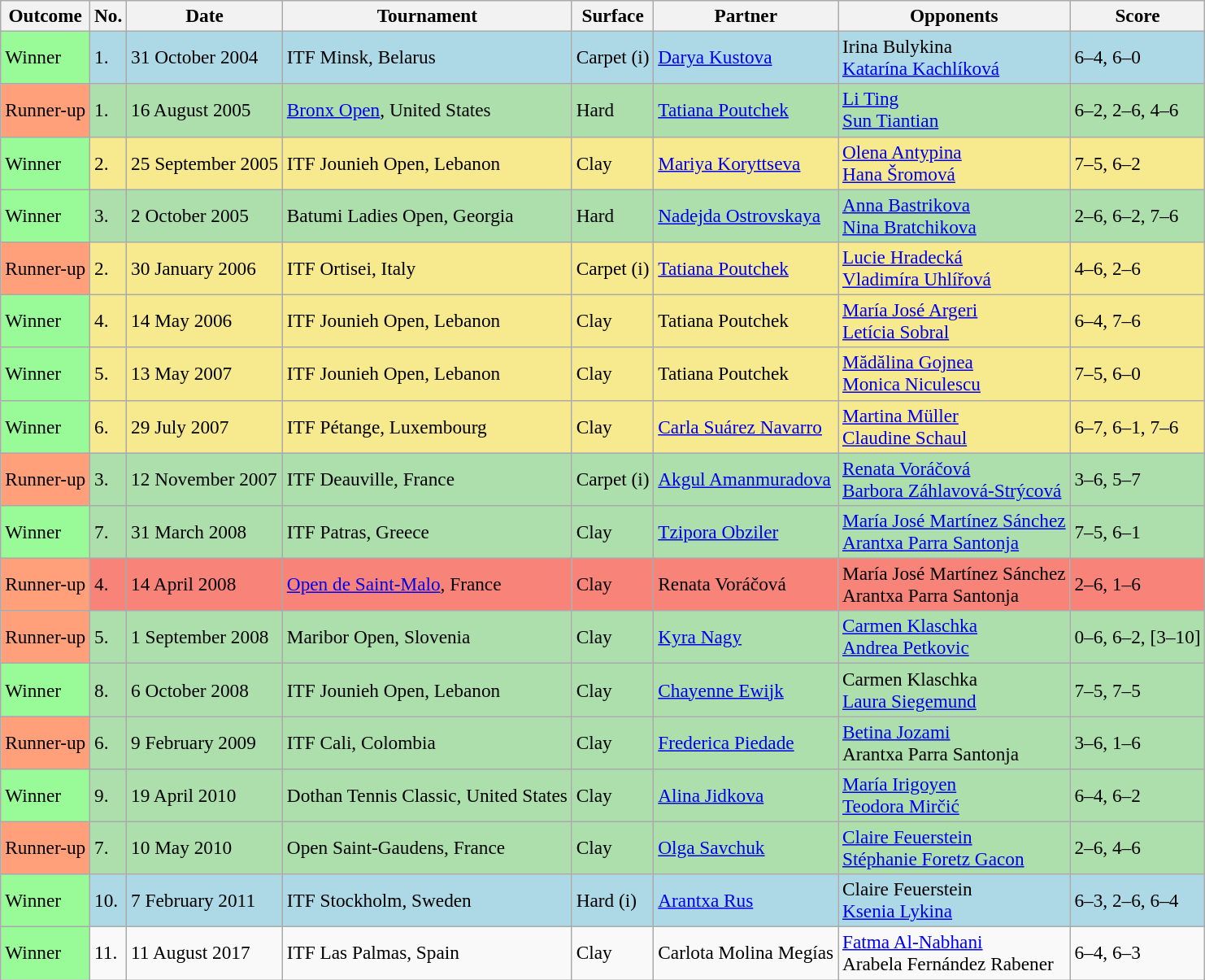<table class=wikitable style=font-size:97%>
<tr>
<th>Outcome</th>
<th>No.</th>
<th>Date</th>
<th>Tournament</th>
<th>Surface</th>
<th>Partner</th>
<th>Opponents</th>
<th>Score</th>
</tr>
<tr style="background:lightblue;">
<td bgcolor=98FB98>Winner</td>
<td>1.</td>
<td>31 October 2004</td>
<td>ITF Minsk, Belarus</td>
<td>Carpet (i)</td>
<td> <a href='#'>Darya Kustova</a></td>
<td> Irina Bulykina<br> <a href='#'>Katarína Kachlíková</a></td>
<td>6–4, 6–0</td>
</tr>
<tr style="background:#addfad;">
<td style="background:#ffa07a;">Runner-up</td>
<td>1.</td>
<td>16 August 2005</td>
<td><a href='#'>Bronx Open</a>, United States</td>
<td>Hard</td>
<td> <a href='#'>Tatiana Poutchek</a></td>
<td> <a href='#'>Li Ting</a><br> <a href='#'>Sun Tiantian</a></td>
<td>6–2, 2–6, 4–6</td>
</tr>
<tr style="background:#f7e98e;">
<td bgcolor=98FB98>Winner</td>
<td>2.</td>
<td>25 September 2005</td>
<td>ITF Jounieh Open, Lebanon</td>
<td>Clay</td>
<td> <a href='#'>Mariya Koryttseva</a></td>
<td> <a href='#'>Olena Antypina</a><br> <a href='#'>Hana Šromová</a></td>
<td>7–5, 6–2</td>
</tr>
<tr style="background:#addfad;">
<td bgcolor=98FB98>Winner</td>
<td>3.</td>
<td>2 October 2005</td>
<td>Batumi Ladies Open, Georgia</td>
<td>Hard</td>
<td> <a href='#'>Nadejda Ostrovskaya</a></td>
<td> <a href='#'>Anna Bastrikova</a><br> <a href='#'>Nina Bratchikova</a></td>
<td>2–6, 6–2, 7–6</td>
</tr>
<tr style="background:#f7e98e;">
<td style="background:#ffa07a;">Runner-up</td>
<td>2.</td>
<td>30 January 2006</td>
<td>ITF Ortisei, Italy</td>
<td>Carpet (i)</td>
<td> <a href='#'>Tatiana Poutchek</a></td>
<td> <a href='#'>Lucie Hradecká</a><br> <a href='#'>Vladimíra Uhlířová</a></td>
<td>4–6, 2–6</td>
</tr>
<tr style="background:#f7e98e;">
<td bgcolor=98FB98>Winner</td>
<td>4.</td>
<td>14 May 2006</td>
<td>ITF Jounieh Open, Lebanon</td>
<td>Clay</td>
<td> Tatiana Poutchek</td>
<td> <a href='#'>María José Argeri</a><br> <a href='#'>Letícia Sobral</a></td>
<td>6–4, 7–6</td>
</tr>
<tr style="background:#f7e98e;">
<td bgcolor=98FB98>Winner</td>
<td>5.</td>
<td>13 May 2007</td>
<td>ITF Jounieh Open, Lebanon</td>
<td>Clay</td>
<td> Tatiana Poutchek</td>
<td> <a href='#'>Mădălina Gojnea</a><br> <a href='#'>Monica Niculescu</a></td>
<td>7–5, 6–0</td>
</tr>
<tr style="background:#f7e98e;">
<td bgcolor=98FB98>Winner</td>
<td>6.</td>
<td>29 July 2007</td>
<td>ITF Pétange, Luxembourg</td>
<td>Clay</td>
<td> <a href='#'>Carla Suárez Navarro</a></td>
<td> <a href='#'>Martina Müller</a><br> <a href='#'>Claudine Schaul</a></td>
<td>6–7, 6–1, 7–6</td>
</tr>
<tr style="background:#addfad;">
<td style="background:#ffa07a;">Runner-up</td>
<td>3.</td>
<td>12 November 2007</td>
<td>ITF Deauville, France</td>
<td>Carpet (i)</td>
<td> <a href='#'>Akgul Amanmuradova</a></td>
<td> <a href='#'>Renata Voráčová</a><br> <a href='#'>Barbora Záhlavová-Strýcová</a></td>
<td>3–6, 5–7</td>
</tr>
<tr style="background:#addfad;">
<td bgcolor=98FB98>Winner</td>
<td>7.</td>
<td>31 March 2008</td>
<td>ITF Patras, Greece</td>
<td>Clay</td>
<td> <a href='#'>Tzipora Obziler</a></td>
<td> <a href='#'>María José Martínez Sánchez</a><br> <a href='#'>Arantxa Parra Santonja</a></td>
<td>7–5, 6–1</td>
</tr>
<tr style="background:#f88379;">
<td style="background:#ffa07a;">Runner-up</td>
<td>4.</td>
<td>14 April 2008</td>
<td><a href='#'>Open de Saint-Malo</a>, France</td>
<td>Clay</td>
<td> Renata Voráčová</td>
<td> María José Martínez Sánchez<br> Arantxa Parra Santonja</td>
<td>2–6, 1–6</td>
</tr>
<tr style="background:#addfad;">
<td style="background:#ffa07a;">Runner-up</td>
<td>5.</td>
<td>1 September 2008</td>
<td>Maribor Open, Slovenia</td>
<td>Clay</td>
<td> <a href='#'>Kyra Nagy</a></td>
<td> <a href='#'>Carmen Klaschka</a><br> <a href='#'>Andrea Petkovic</a></td>
<td>0–6, 6–2, [3–10]</td>
</tr>
<tr style="background:#addfad;">
<td bgcolor=98FB98>Winner</td>
<td>8.</td>
<td>6 October 2008</td>
<td>ITF Jounieh Open, Lebanon</td>
<td>Clay</td>
<td> <a href='#'>Chayenne Ewijk</a></td>
<td> Carmen Klaschka<br> <a href='#'>Laura Siegemund</a></td>
<td>7–5, 7–5</td>
</tr>
<tr style="background:#addfad;">
<td style="background:#ffa07a;">Runner-up</td>
<td>6.</td>
<td>9 February 2009</td>
<td>ITF Cali, Colombia</td>
<td>Clay</td>
<td> <a href='#'>Frederica Piedade</a></td>
<td> <a href='#'>Betina Jozami</a><br> Arantxa Parra Santonja</td>
<td>3–6, 1–6</td>
</tr>
<tr style="background:#addfad;">
<td bgcolor=98FB98>Winner</td>
<td>9.</td>
<td>19 April 2010</td>
<td>Dothan Tennis Classic, United States</td>
<td>Clay</td>
<td> <a href='#'>Alina Jidkova</a></td>
<td> <a href='#'>María Irigoyen</a><br> <a href='#'>Teodora Mirčić</a></td>
<td>6–4, 6–2</td>
</tr>
<tr style="background:#addfad;">
<td style="background:#ffa07a;">Runner-up</td>
<td>7.</td>
<td>10 May 2010</td>
<td>Open Saint-Gaudens, France</td>
<td>Clay</td>
<td> <a href='#'>Olga Savchuk</a></td>
<td> <a href='#'>Claire Feuerstein</a><br> <a href='#'>Stéphanie Foretz Gacon</a></td>
<td>2–6, 4–6</td>
</tr>
<tr style="background:lightblue;">
<td bgcolor=98FB98>Winner</td>
<td>10.</td>
<td>7 February 2011</td>
<td>ITF Stockholm, Sweden</td>
<td>Hard (i)</td>
<td> <a href='#'>Arantxa Rus</a></td>
<td> Claire Feuerstein<br> <a href='#'>Ksenia Lykina</a></td>
<td>6–3, 2–6, 6–4</td>
</tr>
<tr>
<td bgcolor=98FB98>Winner</td>
<td>11.</td>
<td>11 August 2017</td>
<td>ITF Las Palmas, Spain</td>
<td>Clay</td>
<td> Carlota Molina Megías</td>
<td> <a href='#'>Fatma Al-Nabhani</a><br> Arabela Fernández Rabener</td>
<td>6–4, 6–3</td>
</tr>
</table>
